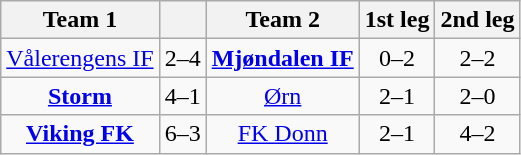<table class="wikitable" style="text-align: center;">
<tr>
<th>Team 1</th>
<th></th>
<th>Team 2</th>
<th>1st leg</th>
<th>2nd leg</th>
</tr>
<tr>
<td><a href='#'>Vålerengens IF</a></td>
<td>2–4</td>
<td><strong><a href='#'>Mjøndalen IF</a></strong></td>
<td>0–2</td>
<td>2–2</td>
</tr>
<tr>
<td><strong><a href='#'>Storm</a></strong></td>
<td>4–1</td>
<td><a href='#'>Ørn</a></td>
<td>2–1</td>
<td>2–0</td>
</tr>
<tr>
<td><strong><a href='#'>Viking FK</a></strong></td>
<td>6–3</td>
<td><a href='#'>FK Donn</a></td>
<td>2–1</td>
<td>4–2</td>
</tr>
</table>
